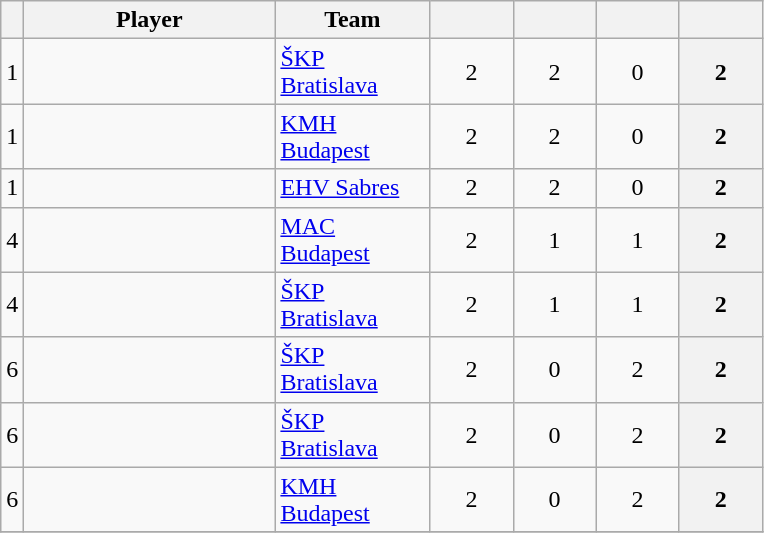<table class="wikitable sortable" style="text-align: center">
<tr>
<th></th>
<th style="width: 10em;">Player</th>
<th style="width: 6em;">Team</th>
<th style="width: 3em;"></th>
<th style="width: 3em;"></th>
<th style="width: 3em;"></th>
<th style="width: 3em;"></th>
</tr>
<tr>
<td>1</td>
<td style="text-align:left;"></td>
<td style="text-align:left;"><a href='#'>ŠKP Bratislava</a></td>
<td>2</td>
<td>2</td>
<td>0</td>
<th>2</th>
</tr>
<tr>
<td>1</td>
<td style="text-align:left;"></td>
<td style="text-align:left;"><a href='#'>KMH Budapest</a></td>
<td>2</td>
<td>2</td>
<td>0</td>
<th>2</th>
</tr>
<tr>
<td>1</td>
<td style="text-align:left;"></td>
<td style="text-align:left;"><a href='#'>EHV Sabres</a></td>
<td>2</td>
<td>2</td>
<td>0</td>
<th>2</th>
</tr>
<tr>
<td>4</td>
<td style="text-align:left;"></td>
<td style="text-align:left;"><a href='#'>MAC Budapest</a></td>
<td>2</td>
<td>1</td>
<td>1</td>
<th>2</th>
</tr>
<tr>
<td>4</td>
<td style="text-align:left;"></td>
<td style="text-align:left;"><a href='#'>ŠKP Bratislava</a></td>
<td>2</td>
<td>1</td>
<td>1</td>
<th>2</th>
</tr>
<tr>
<td>6</td>
<td style="text-align:left;"></td>
<td style="text-align:left;"><a href='#'>ŠKP Bratislava</a></td>
<td>2</td>
<td>0</td>
<td>2</td>
<th>2</th>
</tr>
<tr>
<td>6</td>
<td style="text-align:left;"></td>
<td style="text-align:left;"><a href='#'>ŠKP Bratislava</a></td>
<td>2</td>
<td>0</td>
<td>2</td>
<th>2</th>
</tr>
<tr>
<td>6</td>
<td style="text-align:left;"></td>
<td style="text-align:left;"><a href='#'>KMH Budapest</a></td>
<td>2</td>
<td>0</td>
<td>2</td>
<th>2</th>
</tr>
<tr>
</tr>
</table>
